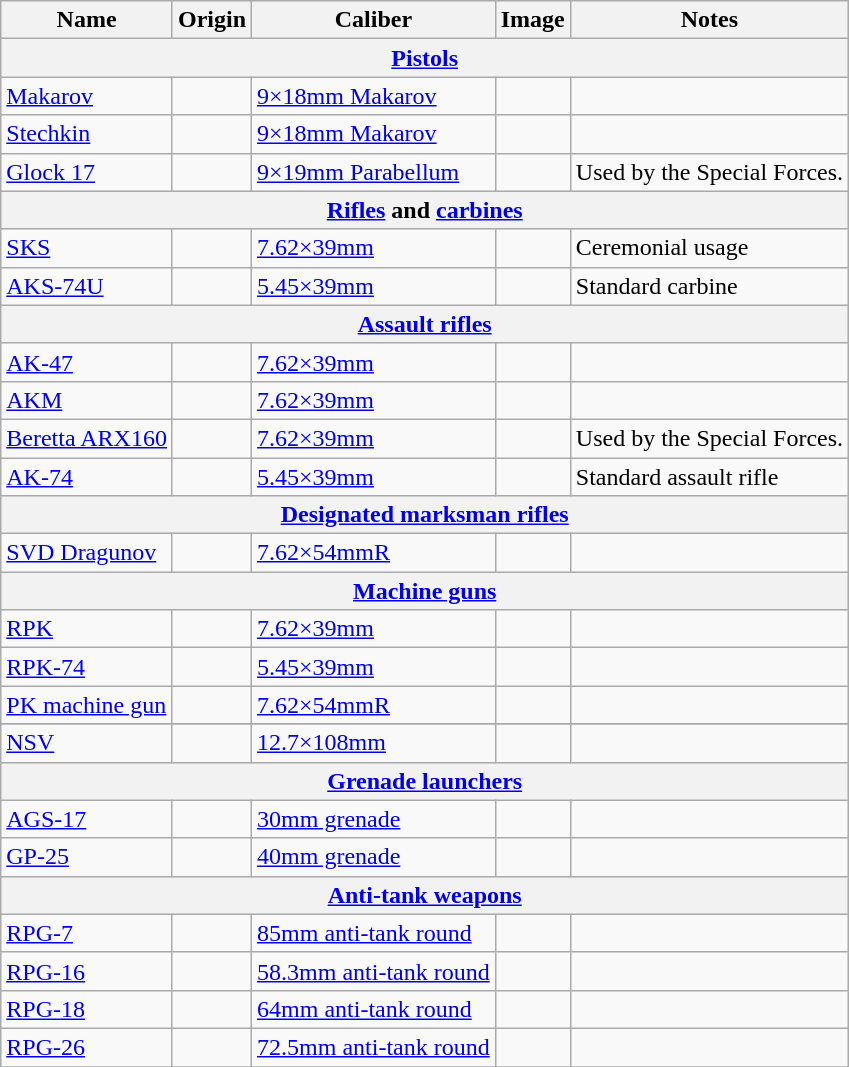<table class="wikitable">
<tr>
<th style="text-align:center;">Name</th>
<th style="text-align: center;">Origin</th>
<th style="text-align:l center;">Caliber</th>
<th style="text-align:l center;">Image</th>
<th style="text-align: center;">Notes</th>
</tr>
<tr>
<th colspan="5"><a href='#'>Pistols</a></th>
</tr>
<tr>
<td><a href='#'>Makarov</a></td>
<td></td>
<td><a href='#'>9×18mm Makarov</a></td>
<td></td>
<td></td>
</tr>
<tr>
<td><a href='#'>Stechkin</a></td>
<td></td>
<td><a href='#'>9×18mm Makarov</a></td>
<td></td>
<td></td>
</tr>
<tr>
<td><a href='#'>Glock 17</a></td>
<td></td>
<td><a href='#'>9×19mm Parabellum</a></td>
<td></td>
<td>Used by the Special Forces.</td>
</tr>
<tr>
<th colspan="5"><a href='#'>Rifles</a> and <a href='#'>carbines</a></th>
</tr>
<tr>
<td><a href='#'>SKS</a></td>
<td></td>
<td><a href='#'>7.62×39mm</a></td>
<td></td>
<td>Ceremonial usage</td>
</tr>
<tr>
<td><a href='#'>AKS-74U</a></td>
<td></td>
<td><a href='#'>5.45×39mm</a></td>
<td></td>
<td>Standard carbine</td>
</tr>
<tr>
<th colspan="5"><a href='#'>Assault rifles</a></th>
</tr>
<tr>
<td><a href='#'>AK-47</a></td>
<td></td>
<td><a href='#'>7.62×39mm</a></td>
<td></td>
<td></td>
</tr>
<tr>
<td><a href='#'>AKM</a></td>
<td></td>
<td><a href='#'>7.62×39mm</a></td>
<td></td>
<td></td>
</tr>
<tr>
<td><a href='#'>Beretta ARX160</a></td>
<td></td>
<td><a href='#'>7.62×39mm</a></td>
<td></td>
<td>Used by the Special Forces.</td>
</tr>
<tr>
<td><a href='#'>AK-74</a></td>
<td></td>
<td><a href='#'>5.45×39mm</a></td>
<td></td>
<td>Standard assault rifle</td>
</tr>
<tr>
<th colspan="5"><a href='#'>Designated marksman rifles</a></th>
</tr>
<tr>
<td><a href='#'>SVD Dragunov</a></td>
<td></td>
<td><a href='#'>7.62×54mmR</a></td>
<td></td>
<td></td>
</tr>
<tr>
<th colspan="5"><a href='#'>Machine guns</a></th>
</tr>
<tr>
<td><a href='#'>RPK</a></td>
<td></td>
<td><a href='#'>7.62×39mm</a></td>
<td></td>
<td></td>
</tr>
<tr>
<td><a href='#'>RPK-74</a></td>
<td></td>
<td><a href='#'>5.45×39mm</a></td>
<td></td>
<td></td>
</tr>
<tr>
<td><a href='#'>PK machine gun</a></td>
<td></td>
<td><a href='#'>7.62×54mmR</a></td>
<td></td>
<td></td>
</tr>
<tr>
</tr>
<tr>
<td><a href='#'>NSV</a></td>
<td></td>
<td><a href='#'>12.7×108mm</a></td>
<td></td>
<td></td>
</tr>
<tr>
<th colspan="5"><a href='#'>Grenade launchers</a></th>
</tr>
<tr>
<td><a href='#'>AGS-17</a></td>
<td></td>
<td><a href='#'>30mm grenade</a></td>
<td></td>
<td></td>
</tr>
<tr>
<td><a href='#'>GP-25</a></td>
<td></td>
<td><a href='#'>40mm grenade</a></td>
<td></td>
<td></td>
</tr>
<tr>
<th colspan="5"><a href='#'>Anti-tank weapons</a></th>
</tr>
<tr>
<td><a href='#'>RPG-7</a></td>
<td></td>
<td><a href='#'>85mm anti-tank round</a></td>
<td></td>
<td></td>
</tr>
<tr>
<td><a href='#'>RPG-16</a></td>
<td></td>
<td><a href='#'>58.3mm anti-tank round</a></td>
<td></td>
<td></td>
</tr>
<tr>
<td><a href='#'>RPG-18</a></td>
<td></td>
<td><a href='#'>64mm anti-tank round</a></td>
<td></td>
<td></td>
</tr>
<tr>
<td><a href='#'>RPG-26</a></td>
<td></td>
<td><a href='#'>72.5mm anti-tank round</a></td>
<td></td>
<td></td>
</tr>
<tr>
</tr>
</table>
